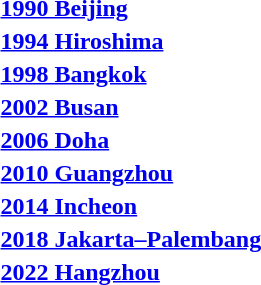<table>
<tr>
<th rowspan=2 style="text-align:left;"> <a href='#'>1990 Beijing</a></th>
<td rowspan=2></td>
<td rowspan=2></td>
<td></td>
</tr>
<tr>
<td></td>
</tr>
<tr>
<th rowspan=2 style="text-align:left;"> <a href='#'>1994 Hiroshima</a></th>
<td rowspan=2></td>
<td rowspan=2></td>
<td></td>
</tr>
<tr>
<td></td>
</tr>
<tr>
<th rowspan=2 style="text-align:left;"> <a href='#'>1998 Bangkok</a></th>
<td rowspan=2></td>
<td rowspan=2></td>
<td></td>
</tr>
<tr>
<td></td>
</tr>
<tr>
<th rowspan=2 style="text-align:left;"> <a href='#'>2002 Busan</a></th>
<td rowspan=2></td>
<td rowspan=2></td>
<td></td>
</tr>
<tr>
<td></td>
</tr>
<tr>
<th rowspan=2 style="text-align:left;"> <a href='#'>2006 Doha</a></th>
<td rowspan=2></td>
<td rowspan=2></td>
<td></td>
</tr>
<tr>
<td></td>
</tr>
<tr>
<th rowspan=2 style="text-align:left;"> <a href='#'>2010 Guangzhou</a></th>
<td rowspan=2></td>
<td rowspan=2></td>
<td></td>
</tr>
<tr>
<td></td>
</tr>
<tr>
<th rowspan=2 style="text-align:left;"> <a href='#'>2014 Incheon</a></th>
<td rowspan=2></td>
<td rowspan=2></td>
<td></td>
</tr>
<tr>
<td></td>
</tr>
<tr>
<th rowspan=2 style="text-align:left;"> <a href='#'>2018 Jakarta–Palembang</a></th>
<td rowspan=2></td>
<td rowspan=2></td>
<td></td>
</tr>
<tr>
<td></td>
</tr>
<tr>
<th rowspan=2 style="text-align:left;"> <a href='#'>2022 Hangzhou</a></th>
<td rowspan=2></td>
<td rowspan=2></td>
<td></td>
</tr>
<tr>
<td></td>
</tr>
</table>
